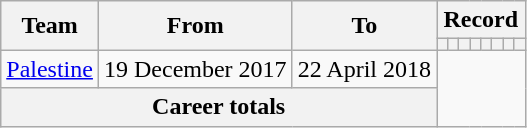<table class="wikitable" style="text-align: center">
<tr>
<th rowspan=2>Team</th>
<th rowspan=2>From</th>
<th rowspan=2>To</th>
<th colspan=8>Record</th>
</tr>
<tr>
<th></th>
<th></th>
<th></th>
<th></th>
<th></th>
<th></th>
<th></th>
<th></th>
</tr>
<tr>
<td><a href='#'>Palestine</a></td>
<td>19 December 2017</td>
<td>22 April 2018<br></td>
</tr>
<tr>
<th colspan=3>Career totals<br></th>
</tr>
</table>
